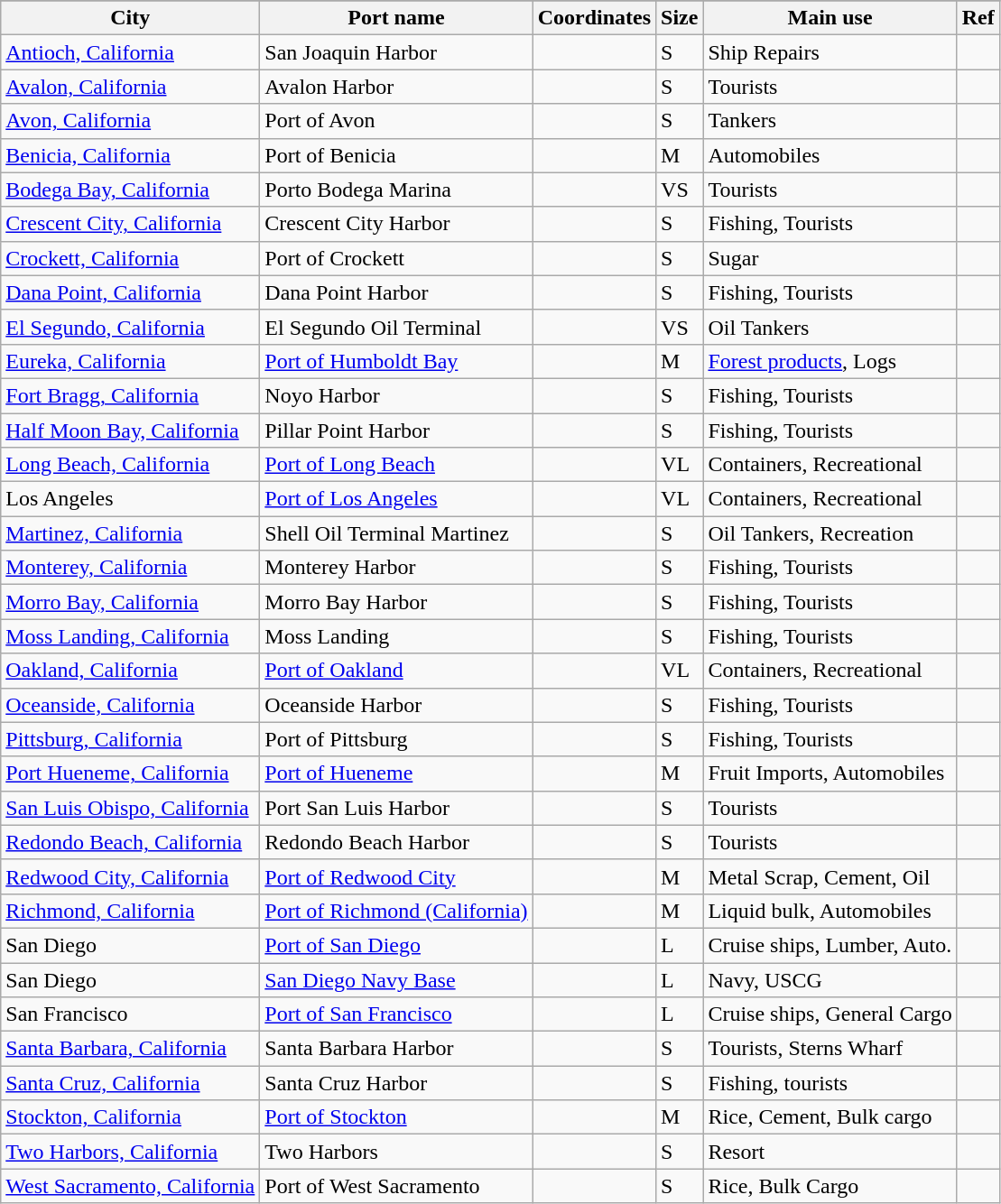<table class="wikitable">
<tr>
</tr>
<tr>
<th>City</th>
<th>Port name</th>
<th>Coordinates</th>
<th>Size</th>
<th>Main use</th>
<th>Ref</th>
</tr>
<tr>
<td><a href='#'>Antioch, California</a></td>
<td>San Joaquin Harbor</td>
<td></td>
<td>S</td>
<td>Ship Repairs</td>
<td></td>
</tr>
<tr>
<td><a href='#'>Avalon, California</a></td>
<td>Avalon Harbor</td>
<td></td>
<td>S</td>
<td>Tourists</td>
<td></td>
</tr>
<tr>
<td><a href='#'>Avon, California</a></td>
<td>Port of Avon</td>
<td></td>
<td>S</td>
<td>Tankers</td>
<td></td>
</tr>
<tr>
<td><a href='#'>Benicia, California</a></td>
<td>Port of Benicia</td>
<td></td>
<td>M</td>
<td>Automobiles</td>
<td></td>
</tr>
<tr>
<td><a href='#'>Bodega Bay, California</a></td>
<td>Porto Bodega Marina</td>
<td></td>
<td>VS</td>
<td>Tourists</td>
<td></td>
</tr>
<tr>
<td><a href='#'>Crescent City, California</a></td>
<td>Crescent City Harbor</td>
<td></td>
<td>S</td>
<td>Fishing, Tourists</td>
<td></td>
</tr>
<tr>
<td><a href='#'>Crockett, California</a></td>
<td>Port of Crockett</td>
<td></td>
<td>S</td>
<td>Sugar</td>
<td></td>
</tr>
<tr>
<td><a href='#'>Dana Point, California</a></td>
<td>Dana Point Harbor</td>
<td></td>
<td>S</td>
<td>Fishing, Tourists</td>
<td></td>
</tr>
<tr>
<td><a href='#'>El Segundo, California</a></td>
<td>El Segundo Oil Terminal</td>
<td></td>
<td>VS</td>
<td>Oil Tankers</td>
<td></td>
</tr>
<tr>
<td><a href='#'>Eureka, California</a></td>
<td><a href='#'>Port of Humboldt Bay</a></td>
<td></td>
<td>M</td>
<td><a href='#'>Forest products</a>, Logs</td>
<td></td>
</tr>
<tr>
<td><a href='#'>Fort Bragg, California</a></td>
<td>Noyo Harbor</td>
<td></td>
<td>S</td>
<td>Fishing, Tourists</td>
<td></td>
</tr>
<tr>
<td><a href='#'>Half Moon Bay, California</a></td>
<td>Pillar Point Harbor</td>
<td></td>
<td>S</td>
<td>Fishing, Tourists</td>
<td></td>
</tr>
<tr>
<td><a href='#'>Long Beach, California</a></td>
<td><a href='#'>Port of Long Beach</a></td>
<td></td>
<td>VL</td>
<td>Containers, Recreational</td>
<td></td>
</tr>
<tr>
<td>Los Angeles</td>
<td><a href='#'>Port of Los Angeles</a></td>
<td></td>
<td>VL</td>
<td>Containers, Recreational</td>
<td></td>
</tr>
<tr>
<td><a href='#'>Martinez, California</a></td>
<td>Shell Oil Terminal Martinez</td>
<td></td>
<td>S</td>
<td>Oil Tankers, Recreation</td>
<td></td>
</tr>
<tr>
<td><a href='#'>Monterey, California</a></td>
<td>Monterey Harbor</td>
<td></td>
<td>S</td>
<td>Fishing, Tourists</td>
<td></td>
</tr>
<tr>
<td><a href='#'>Morro Bay, California</a></td>
<td>Morro Bay Harbor</td>
<td></td>
<td>S</td>
<td>Fishing, Tourists</td>
<td></td>
</tr>
<tr>
<td><a href='#'>Moss Landing, California</a></td>
<td>Moss Landing</td>
<td></td>
<td>S</td>
<td>Fishing, Tourists</td>
<td></td>
</tr>
<tr>
<td><a href='#'>Oakland, California</a></td>
<td><a href='#'>Port of Oakland</a></td>
<td></td>
<td>VL</td>
<td>Containers, Recreational</td>
<td></td>
</tr>
<tr>
<td><a href='#'>Oceanside, California</a></td>
<td>Oceanside Harbor</td>
<td></td>
<td>S</td>
<td>Fishing, Tourists</td>
<td></td>
</tr>
<tr>
<td><a href='#'>Pittsburg, California</a></td>
<td>Port of Pittsburg</td>
<td></td>
<td>S</td>
<td>Fishing, Tourists</td>
<td></td>
</tr>
<tr>
<td><a href='#'>Port Hueneme, California</a></td>
<td><a href='#'>Port of Hueneme</a></td>
<td></td>
<td>M</td>
<td>Fruit Imports, Automobiles</td>
<td></td>
</tr>
<tr>
<td><a href='#'>San Luis Obispo, California</a></td>
<td>Port San Luis Harbor</td>
<td></td>
<td>S</td>
<td>Tourists</td>
<td></td>
</tr>
<tr>
<td><a href='#'>Redondo Beach, California</a></td>
<td>Redondo Beach Harbor</td>
<td></td>
<td>S</td>
<td>Tourists</td>
<td></td>
</tr>
<tr>
<td><a href='#'>Redwood City, California</a></td>
<td><a href='#'>Port of Redwood City</a></td>
<td></td>
<td>M</td>
<td>Metal Scrap, Cement, Oil</td>
<td></td>
</tr>
<tr>
<td><a href='#'>Richmond, California</a></td>
<td><a href='#'>Port of Richmond (California)</a></td>
<td></td>
<td>M</td>
<td>Liquid bulk, Automobiles</td>
<td></td>
</tr>
<tr>
<td>San Diego</td>
<td><a href='#'>Port of San Diego</a></td>
<td></td>
<td>L</td>
<td>Cruise ships, Lumber, Auto.</td>
<td></td>
</tr>
<tr>
<td>San Diego</td>
<td><a href='#'>San Diego Navy Base</a></td>
<td></td>
<td>L</td>
<td>Navy, USCG</td>
<td></td>
</tr>
<tr>
<td>San Francisco</td>
<td><a href='#'>Port of San Francisco</a></td>
<td></td>
<td>L</td>
<td>Cruise ships, General Cargo</td>
<td></td>
</tr>
<tr>
<td><a href='#'>Santa Barbara, California</a></td>
<td>Santa Barbara Harbor</td>
<td></td>
<td>S</td>
<td>Tourists, Sterns Wharf</td>
<td></td>
</tr>
<tr>
<td><a href='#'>Santa Cruz, California</a></td>
<td>Santa Cruz Harbor</td>
<td></td>
<td>S</td>
<td>Fishing, tourists</td>
<td></td>
</tr>
<tr>
<td><a href='#'>Stockton, California</a></td>
<td><a href='#'>Port of Stockton</a></td>
<td></td>
<td>M</td>
<td>Rice, Cement, Bulk cargo</td>
<td></td>
</tr>
<tr>
<td><a href='#'>Two Harbors, California</a></td>
<td>Two Harbors</td>
<td></td>
<td>S</td>
<td>Resort</td>
<td></td>
</tr>
<tr>
<td><a href='#'>West Sacramento, California</a></td>
<td>Port of West Sacramento</td>
<td></td>
<td>S</td>
<td>Rice, Bulk Cargo</td>
<td></td>
</tr>
</table>
